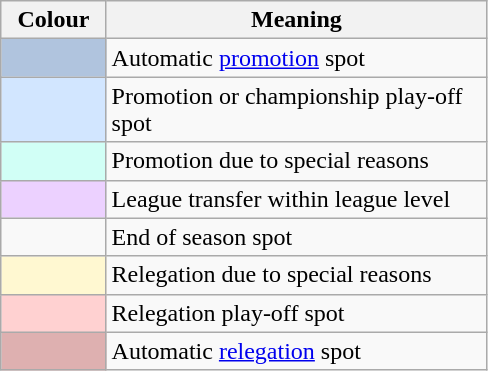<table class="wikitable" style="width: 325px;">
<tr>
<th style="width: 50px;">Colour</th>
<th style="width: 200px;">Meaning</th>
</tr>
<tr>
<td style="background: #b0c4de"></td>
<td>Automatic <a href='#'>promotion</a> spot</td>
</tr>
<tr>
<td style="background: #d2e6ff"></td>
<td>Promotion or championship play-off spot</td>
</tr>
<tr>
<td style="background: #d1fff6"></td>
<td>Promotion due to special reasons</td>
</tr>
<tr>
<td style="background: #ecd1ff"></td>
<td>League transfer within league level</td>
</tr>
<tr>
<td></td>
<td>End of season spot</td>
</tr>
<tr>
<td style="background: #fff8d1"></td>
<td>Relegation due to special reasons</td>
</tr>
<tr>
<td style="background: #ffd1d1"></td>
<td>Relegation play-off spot</td>
</tr>
<tr>
<td style="background: #deb0b0"></td>
<td>Automatic <a href='#'>relegation</a> spot</td>
</tr>
</table>
